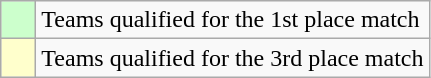<table class="wikitable">
<tr>
<td bgcolor="ccffcc">    </td>
<td>Teams qualified for the 1st place match</td>
</tr>
<tr>
<td bgcolor="ffffcc">    </td>
<td>Teams qualified for the 3rd place match</td>
</tr>
</table>
